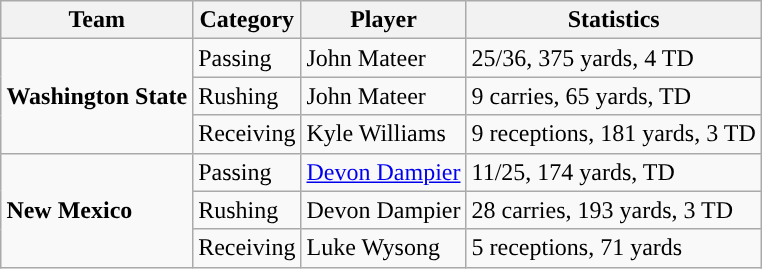<table class="wikitable" style="float: right;">
<tr>
<th>Team</th>
<th>Category</th>
<th>Player</th>
<th>Statistics</th>
</tr>
<tr>
<td rowspan=3><strong>Washington State</strong></td>
<td>Passing</td>
<td>John Mateer</td>
<td>25/36, 375 yards, 4 TD</td>
</tr>
<tr>
<td>Rushing</td>
<td>John Mateer</td>
<td>9 carries, 65 yards, TD</td>
</tr>
<tr>
<td>Receiving</td>
<td>Kyle Williams</td>
<td>9 receptions, 181 yards, 3 TD</td>
</tr>
<tr>
<td rowspan=3><strong>New Mexico</strong></td>
<td>Passing</td>
<td><a href='#'>Devon Dampier</a></td>
<td>11/25, 174 yards, TD</td>
</tr>
<tr>
<td>Rushing</td>
<td>Devon Dampier</td>
<td>28 carries, 193 yards, 3 TD</td>
</tr>
<tr>
<td>Receiving</td>
<td>Luke Wysong</td>
<td>5 receptions, 71 yards</td>
</tr>
</table>
